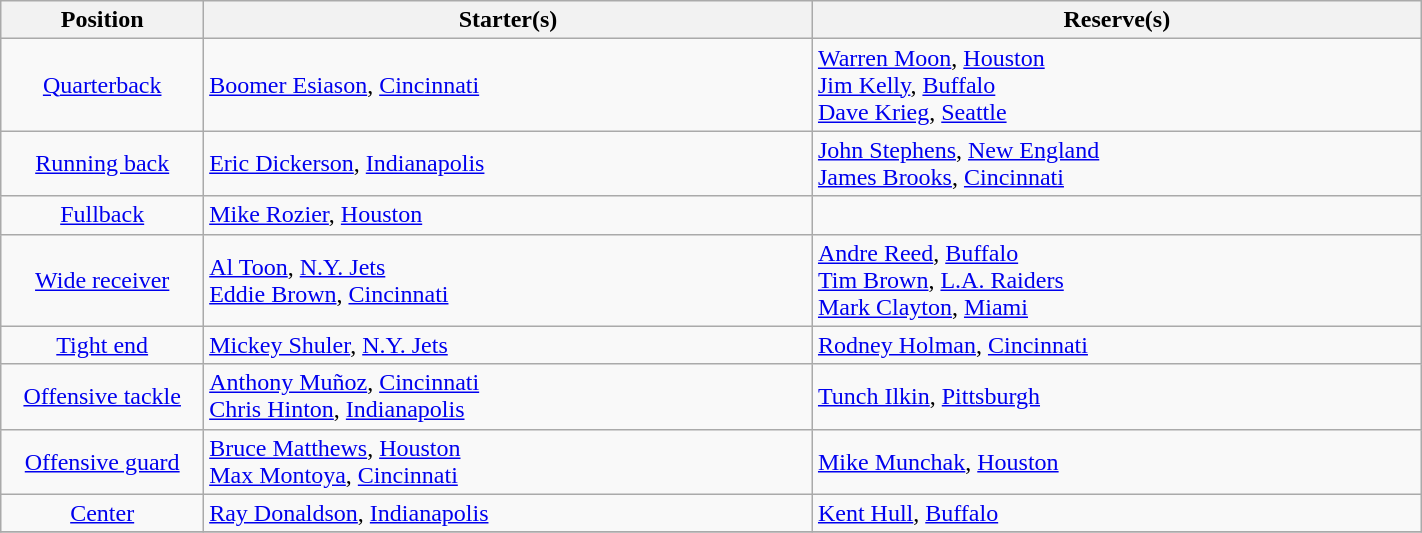<table class="wikitable" width=75%>
<tr>
<th width=10%>Position</th>
<th width=30%>Starter(s)</th>
<th width=30%>Reserve(s)</th>
</tr>
<tr>
<td align=center><a href='#'>Quarterback</a></td>
<td> <a href='#'>Boomer Esiason</a>, <a href='#'>Cincinnati</a></td>
<td> <a href='#'>Warren Moon</a>, <a href='#'>Houston</a><br> <a href='#'>Jim Kelly</a>, <a href='#'>Buffalo</a><br> <a href='#'>Dave Krieg</a>, <a href='#'>Seattle</a></td>
</tr>
<tr>
<td align=center><a href='#'>Running back</a></td>
<td> <a href='#'>Eric Dickerson</a>, <a href='#'>Indianapolis</a></td>
<td> <a href='#'>John Stephens</a>, <a href='#'>New England</a><br> <a href='#'>James Brooks</a>, <a href='#'>Cincinnati</a></td>
</tr>
<tr>
<td align=center><a href='#'>Fullback</a></td>
<td> <a href='#'>Mike Rozier</a>, <a href='#'>Houston</a></td>
<td></td>
</tr>
<tr>
<td align=center><a href='#'>Wide receiver</a></td>
<td> <a href='#'>Al Toon</a>, <a href='#'>N.Y. Jets</a><br> <a href='#'>Eddie Brown</a>, <a href='#'>Cincinnati</a></td>
<td> <a href='#'>Andre Reed</a>, <a href='#'>Buffalo</a><br> <a href='#'>Tim Brown</a>, <a href='#'>L.A. Raiders</a><br> <a href='#'>Mark Clayton</a>, <a href='#'>Miami</a></td>
</tr>
<tr>
<td align=center><a href='#'>Tight end</a></td>
<td> <a href='#'>Mickey Shuler</a>, <a href='#'>N.Y. Jets</a></td>
<td> <a href='#'>Rodney Holman</a>, <a href='#'>Cincinnati</a></td>
</tr>
<tr>
<td align=center><a href='#'>Offensive tackle</a></td>
<td> <a href='#'>Anthony Muñoz</a>, <a href='#'>Cincinnati</a><br> <a href='#'>Chris Hinton</a>, <a href='#'>Indianapolis</a></td>
<td> <a href='#'>Tunch Ilkin</a>, <a href='#'>Pittsburgh</a></td>
</tr>
<tr>
<td align=center><a href='#'>Offensive guard</a></td>
<td> <a href='#'>Bruce Matthews</a>, <a href='#'>Houston</a><br> <a href='#'>Max Montoya</a>, <a href='#'>Cincinnati</a></td>
<td> <a href='#'>Mike Munchak</a>, <a href='#'>Houston</a></td>
</tr>
<tr>
<td align=center><a href='#'>Center</a></td>
<td> <a href='#'>Ray Donaldson</a>, <a href='#'>Indianapolis</a></td>
<td> <a href='#'>Kent Hull</a>, <a href='#'>Buffalo</a></td>
</tr>
<tr>
</tr>
</table>
